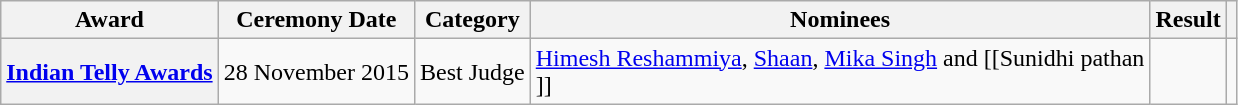<table class="wikitable plainrowheaders sortable">
<tr>
<th scope="col">Award</th>
<th scope="col">Ceremony Date</th>
<th scope="col">Category</th>
<th scope="col">Nominees</th>
<th scope="col">Result</th>
<th scope="col" class="unsortable"></th>
</tr>
<tr>
<th scope="row"><a href='#'>Indian Telly Awards</a></th>
<td>28 November 2015</td>
<td>Best Judge</td>
<td><a href='#'>Himesh Reshammiya</a>, <a href='#'>Shaan</a>, <a href='#'>Mika Singh</a> and [[Sunidhi pathan<br>]]</td>
<td></td>
<td style="text-align:center;"></td>
</tr>
</table>
